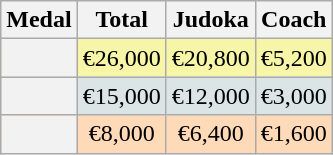<table class=wikitable style="text-align:center;">
<tr>
<th>Medal</th>
<th>Total</th>
<th>Judoka</th>
<th>Coach</th>
</tr>
<tr bgcolor=F7F6A8>
<th></th>
<td>€26,000</td>
<td>€20,800</td>
<td>€5,200</td>
</tr>
<tr bgcolor=DCE5E5>
<th></th>
<td>€15,000</td>
<td>€12,000</td>
<td>€3,000</td>
</tr>
<tr bgcolor=FFDAB9>
<th></th>
<td>€8,000</td>
<td>€6,400</td>
<td>€1,600</td>
</tr>
</table>
